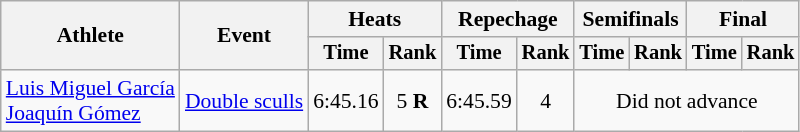<table class="wikitable" style="font-size:90%">
<tr>
<th rowspan="2">Athlete</th>
<th rowspan="2">Event</th>
<th colspan="2">Heats</th>
<th colspan="2">Repechage</th>
<th colspan="2">Semifinals</th>
<th colspan="2">Final</th>
</tr>
<tr style="font-size:95%">
<th>Time</th>
<th>Rank</th>
<th>Time</th>
<th>Rank</th>
<th>Time</th>
<th>Rank</th>
<th>Time</th>
<th>Rank</th>
</tr>
<tr align=center>
<td align=left><a href='#'>Luis Miguel García</a><br><a href='#'>Joaquín Gómez</a></td>
<td align=left><a href='#'>Double sculls</a></td>
<td>6:45.16</td>
<td>5 <strong>R</strong></td>
<td>6:45.59</td>
<td>4</td>
<td colspan=4>Did not advance</td>
</tr>
</table>
